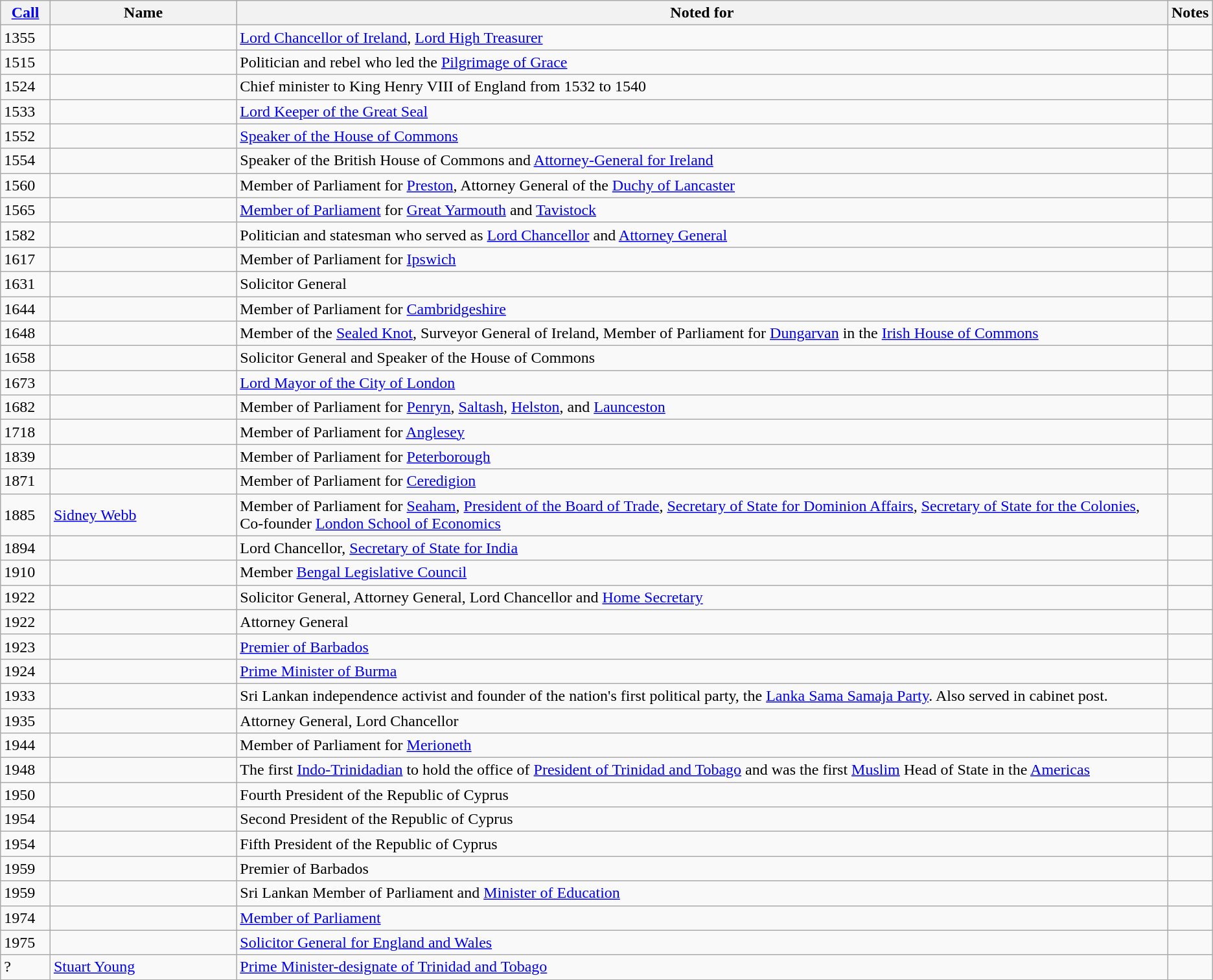<table class="wikitable sortable" border="1" style="align:left;">
<tr>
<th width="4%"><a href='#'>Call</a></th>
<th width="15%">Name</th>
<th width="75%" class="unsortable">Noted for</th>
<th width="2%" class="unsortable">Notes</th>
</tr>
<tr>
<td>1355</td>
<td></td>
<td><a href='#'>Lord Chancellor of Ireland</a>, <a href='#'>Lord High Treasurer</a></td>
<td></td>
</tr>
<tr>
<td>1515</td>
<td></td>
<td>Politician and rebel who led the <a href='#'>Pilgrimage of Grace</a></td>
<td></td>
</tr>
<tr>
<td>1524</td>
<td></td>
<td>Chief minister to King Henry VIII of England from 1532 to 1540</td>
<td></td>
</tr>
<tr>
<td>1533</td>
<td></td>
<td><a href='#'>Lord Keeper of the Great Seal</a></td>
<td></td>
</tr>
<tr>
<td>1552</td>
<td></td>
<td><a href='#'>Speaker of the House of Commons</a></td>
<td></td>
</tr>
<tr>
<td>1554</td>
<td></td>
<td>Speaker of the British House of Commons and <a href='#'>Attorney-General for Ireland</a></td>
<td></td>
</tr>
<tr>
<td>1560</td>
<td></td>
<td>Member of Parliament for <a href='#'>Preston</a>, Attorney General of the <a href='#'>Duchy of Lancaster</a></td>
<td></td>
</tr>
<tr>
<td>1565</td>
<td></td>
<td><a href='#'>Member of Parliament</a> for <a href='#'>Great Yarmouth</a> and <a href='#'>Tavistock</a></td>
<td></td>
</tr>
<tr>
<td>1582</td>
<td></td>
<td>Politician and statesman who served as <a href='#'>Lord Chancellor</a> and <a href='#'>Attorney General</a></td>
<td></td>
</tr>
<tr>
<td>1617</td>
<td></td>
<td>Member of Parliament for <a href='#'>Ipswich</a></td>
<td></td>
</tr>
<tr>
<td>1631</td>
<td></td>
<td>Solicitor General</td>
<td></td>
</tr>
<tr>
<td>1644</td>
<td></td>
<td>Member of Parliament for <a href='#'>Cambridgeshire</a></td>
<td></td>
</tr>
<tr>
<td>1648</td>
<td></td>
<td>Member of the <a href='#'>Sealed Knot</a>, Surveyor General of Ireland, Member of Parliament for <a href='#'>Dungarvan</a> in the <a href='#'>Irish House of Commons</a></td>
<td></td>
</tr>
<tr>
<td>1658</td>
<td></td>
<td>Solicitor General and Speaker of the House of Commons</td>
<td></td>
</tr>
<tr>
<td>1673</td>
<td></td>
<td><a href='#'>Lord Mayor of the City of London</a></td>
<td></td>
</tr>
<tr>
<td>1682</td>
<td></td>
<td>Member of Parliament for <a href='#'>Penryn</a>, <a href='#'>Saltash</a>, <a href='#'>Helston</a>, and <a href='#'>Launceston</a></td>
<td></td>
</tr>
<tr>
<td>1718</td>
<td></td>
<td>Member of Parliament for <a href='#'>Anglesey</a></td>
<td></td>
</tr>
<tr>
<td>1839</td>
<td></td>
<td>Member of Parliament for <a href='#'>Peterborough</a></td>
<td></td>
</tr>
<tr>
<td>1871</td>
<td></td>
<td>Member of Parliament for <a href='#'>Ceredigion</a></td>
<td></td>
</tr>
<tr>
<td>1885</td>
<td><a href='#'>Sidney Webb</a></td>
<td>Member of Parliament for <a href='#'>Seaham</a>, <a href='#'>President of the Board of Trade</a>, <a href='#'>Secretary of State for Dominion Affairs</a>, <a href='#'>Secretary of State for the Colonies</a>, Co-founder <a href='#'>London School of Economics</a></td>
<td></td>
</tr>
<tr>
<td>1894</td>
<td></td>
<td>Lord Chancellor, <a href='#'>Secretary of State for India</a></td>
<td></td>
</tr>
<tr>
<td>1910</td>
<td></td>
<td>Member <a href='#'>Bengal Legislative Council</a></td>
<td></td>
</tr>
<tr>
<td>1922</td>
<td></td>
<td>Solicitor General, Attorney General, Lord Chancellor and <a href='#'>Home Secretary</a></td>
<td></td>
</tr>
<tr>
<td>1922</td>
<td></td>
<td>Attorney General</td>
<td></td>
</tr>
<tr>
<td>1923</td>
<td></td>
<td><a href='#'>Premier of Barbados</a></td>
<td></td>
</tr>
<tr>
<td>1924</td>
<td></td>
<td><a href='#'>Prime Minister of Burma</a></td>
<td></td>
</tr>
<tr>
<td>1933</td>
<td></td>
<td>Sri Lankan independence activist and founder of the nation's first political party, the <a href='#'>Lanka Sama Samaja Party</a>. Also served in cabinet post.</td>
<td></td>
</tr>
<tr>
<td>1935</td>
<td></td>
<td>Attorney General, Lord Chancellor</td>
<td></td>
</tr>
<tr>
<td>1944</td>
<td></td>
<td>Member of Parliament for <a href='#'>Merioneth</a></td>
<td></td>
</tr>
<tr>
<td>1948</td>
<td></td>
<td>The first <a href='#'>Indo-Trinidadian</a> to hold the office of <a href='#'>President of Trinidad and Tobago</a> and was the first <a href='#'>Muslim</a> Head of State in the <a href='#'>Americas</a></td>
<td></td>
</tr>
<tr>
<td>1950</td>
<td></td>
<td>Fourth President of the Republic of Cyprus</td>
<td></td>
</tr>
<tr>
<td>1954</td>
<td></td>
<td>Second President of the Republic of Cyprus</td>
<td></td>
</tr>
<tr>
<td>1954</td>
<td></td>
<td>Fifth President of the Republic of Cyprus</td>
<td></td>
</tr>
<tr>
<td>1959</td>
<td></td>
<td>Premier of Barbados</td>
<td></td>
</tr>
<tr>
<td>1959</td>
<td></td>
<td>Sri Lankan Member of Parliament and <a href='#'>Minister of Education</a></td>
<td></td>
</tr>
<tr>
<td>1974</td>
<td></td>
<td><a href='#'>Member of Parliament</a></td>
<td></td>
</tr>
<tr>
<td>1975</td>
<td></td>
<td><a href='#'>Solicitor General for England and Wales</a></td>
<td></td>
</tr>
<tr>
<td>?</td>
<td><a href='#'>Stuart Young</a></td>
<td><a href='#'>Prime Minister-designate of Trinidad and Tobago</a></td>
<td></td>
</tr>
</table>
